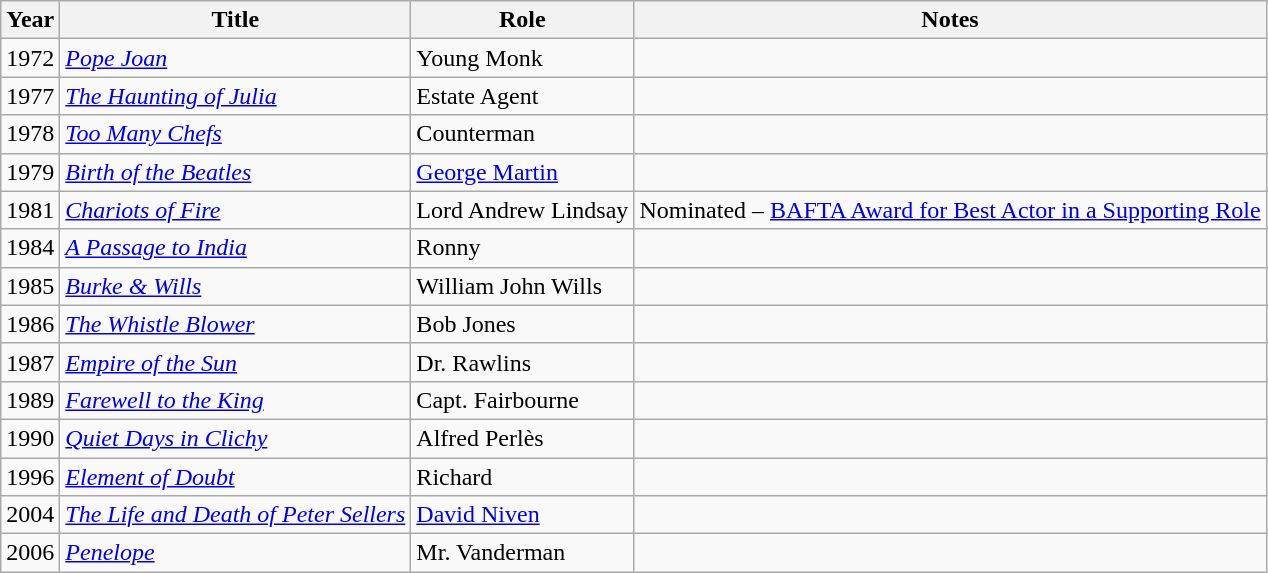<table class="wikitable sortable">
<tr>
<th>Year</th>
<th>Title</th>
<th>Role</th>
<th>Notes</th>
</tr>
<tr>
<td>1972</td>
<td><em><a href='#'>Pope Joan</a></em></td>
<td>Young Monk</td>
<td></td>
</tr>
<tr>
<td>1977</td>
<td><em><a href='#'>The Haunting of Julia</a></em></td>
<td>Estate Agent</td>
<td></td>
</tr>
<tr>
<td>1978</td>
<td><em><a href='#'>Too Many Chefs</a></em></td>
<td>Counterman</td>
<td></td>
</tr>
<tr>
<td>1979</td>
<td><em><a href='#'>Birth of the Beatles</a></em></td>
<td><a href='#'>George Martin</a></td>
<td></td>
</tr>
<tr>
<td>1981</td>
<td><em><a href='#'>Chariots of Fire</a></em></td>
<td>Lord Andrew Lindsay</td>
<td>Nominated – <a href='#'>BAFTA Award for Best Actor in a Supporting Role</a></td>
</tr>
<tr>
<td>1984</td>
<td><em><a href='#'>A Passage to India</a></em></td>
<td>Ronny</td>
<td></td>
</tr>
<tr>
<td>1985</td>
<td><em><a href='#'>Burke & Wills</a></em></td>
<td>William John Wills</td>
<td></td>
</tr>
<tr>
<td>1986</td>
<td><em><a href='#'>The Whistle Blower</a></em></td>
<td>Bob Jones</td>
<td></td>
</tr>
<tr>
<td>1987</td>
<td><em><a href='#'>Empire of the Sun</a></em></td>
<td>Dr. Rawlins</td>
<td></td>
</tr>
<tr>
<td>1989</td>
<td><em><a href='#'>Farewell to the King</a></em></td>
<td>Capt. Fairbourne</td>
<td></td>
</tr>
<tr>
<td>1990</td>
<td><em><a href='#'>Quiet Days in Clichy</a></em></td>
<td>Alfred Perlès</td>
<td></td>
</tr>
<tr>
<td>1996</td>
<td><em><a href='#'>Element of Doubt</a></em></td>
<td>Richard</td>
<td></td>
</tr>
<tr>
<td>2004</td>
<td><em><a href='#'>The Life and Death of Peter Sellers</a></em></td>
<td><a href='#'>David Niven</a></td>
<td></td>
</tr>
<tr>
<td>2006</td>
<td><em><a href='#'>Penelope</a></em></td>
<td>Mr. Vanderman</td>
<td></td>
</tr>
</table>
